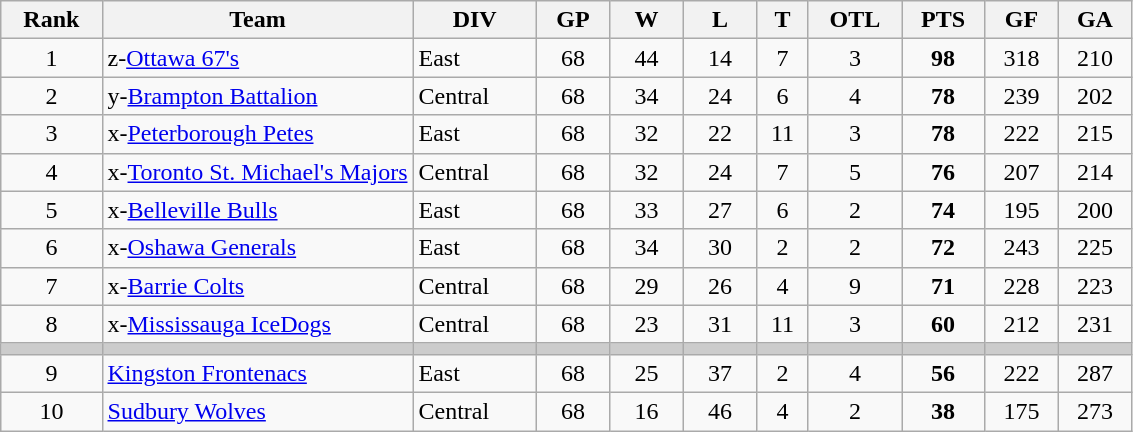<table class="wikitable sortable" style="text-align:center">
<tr>
<th>Rank</th>
<th width="27.5%">Team</th>
<th>DIV</th>
<th width="6.5%">GP</th>
<th width="6.5%">W</th>
<th width="6.5%">L</th>
<th>T</th>
<th>OTL</th>
<th>PTS</th>
<th width="6.5%">GF</th>
<th width="6.5%">GA</th>
</tr>
<tr>
<td>1</td>
<td align=left>z-<a href='#'>Ottawa 67's</a></td>
<td align=left>East</td>
<td>68</td>
<td>44</td>
<td>14</td>
<td>7</td>
<td>3</td>
<td><strong>98</strong></td>
<td>318</td>
<td>210</td>
</tr>
<tr>
<td>2</td>
<td align=left>y-<a href='#'>Brampton Battalion</a></td>
<td align=left>Central</td>
<td>68</td>
<td>34</td>
<td>24</td>
<td>6</td>
<td>4</td>
<td><strong>78</strong></td>
<td>239</td>
<td>202</td>
</tr>
<tr>
<td>3</td>
<td align=left>x-<a href='#'>Peterborough Petes</a></td>
<td align=left>East</td>
<td>68</td>
<td>32</td>
<td>22</td>
<td>11</td>
<td>3</td>
<td><strong>78</strong></td>
<td>222</td>
<td>215</td>
</tr>
<tr>
<td>4</td>
<td align=left>x-<a href='#'>Toronto St. Michael's Majors</a></td>
<td align=left>Central</td>
<td>68</td>
<td>32</td>
<td>24</td>
<td>7</td>
<td>5</td>
<td><strong>76</strong></td>
<td>207</td>
<td>214</td>
</tr>
<tr>
<td>5</td>
<td align=left>x-<a href='#'>Belleville Bulls</a></td>
<td align=left>East</td>
<td>68</td>
<td>33</td>
<td>27</td>
<td>6</td>
<td>2</td>
<td><strong>74</strong></td>
<td>195</td>
<td>200</td>
</tr>
<tr>
<td>6</td>
<td align=left>x-<a href='#'>Oshawa Generals</a></td>
<td align=left>East</td>
<td>68</td>
<td>34</td>
<td>30</td>
<td>2</td>
<td>2</td>
<td><strong>72</strong></td>
<td>243</td>
<td>225</td>
</tr>
<tr>
<td>7</td>
<td align=left>x-<a href='#'>Barrie Colts</a></td>
<td align=left>Central</td>
<td>68</td>
<td>29</td>
<td>26</td>
<td>4</td>
<td>9</td>
<td><strong>71</strong></td>
<td>228</td>
<td>223</td>
</tr>
<tr>
<td>8</td>
<td align=left>x-<a href='#'>Mississauga IceDogs</a></td>
<td align=left>Central</td>
<td>68</td>
<td>23</td>
<td>31</td>
<td>11</td>
<td>3</td>
<td><strong>60</strong></td>
<td>212</td>
<td>231</td>
</tr>
<tr style="background-color:#cccccc;">
<td></td>
<td></td>
<td></td>
<td></td>
<td></td>
<td></td>
<td></td>
<td></td>
<td></td>
<td></td>
<td></td>
</tr>
<tr>
<td>9</td>
<td align=left><a href='#'>Kingston Frontenacs</a></td>
<td align=left>East</td>
<td>68</td>
<td>25</td>
<td>37</td>
<td>2</td>
<td>4</td>
<td><strong>56</strong></td>
<td>222</td>
<td>287</td>
</tr>
<tr>
<td>10</td>
<td align=left><a href='#'>Sudbury Wolves</a></td>
<td align=left>Central</td>
<td>68</td>
<td>16</td>
<td>46</td>
<td>4</td>
<td>2</td>
<td><strong>38</strong></td>
<td>175</td>
<td>273</td>
</tr>
</table>
